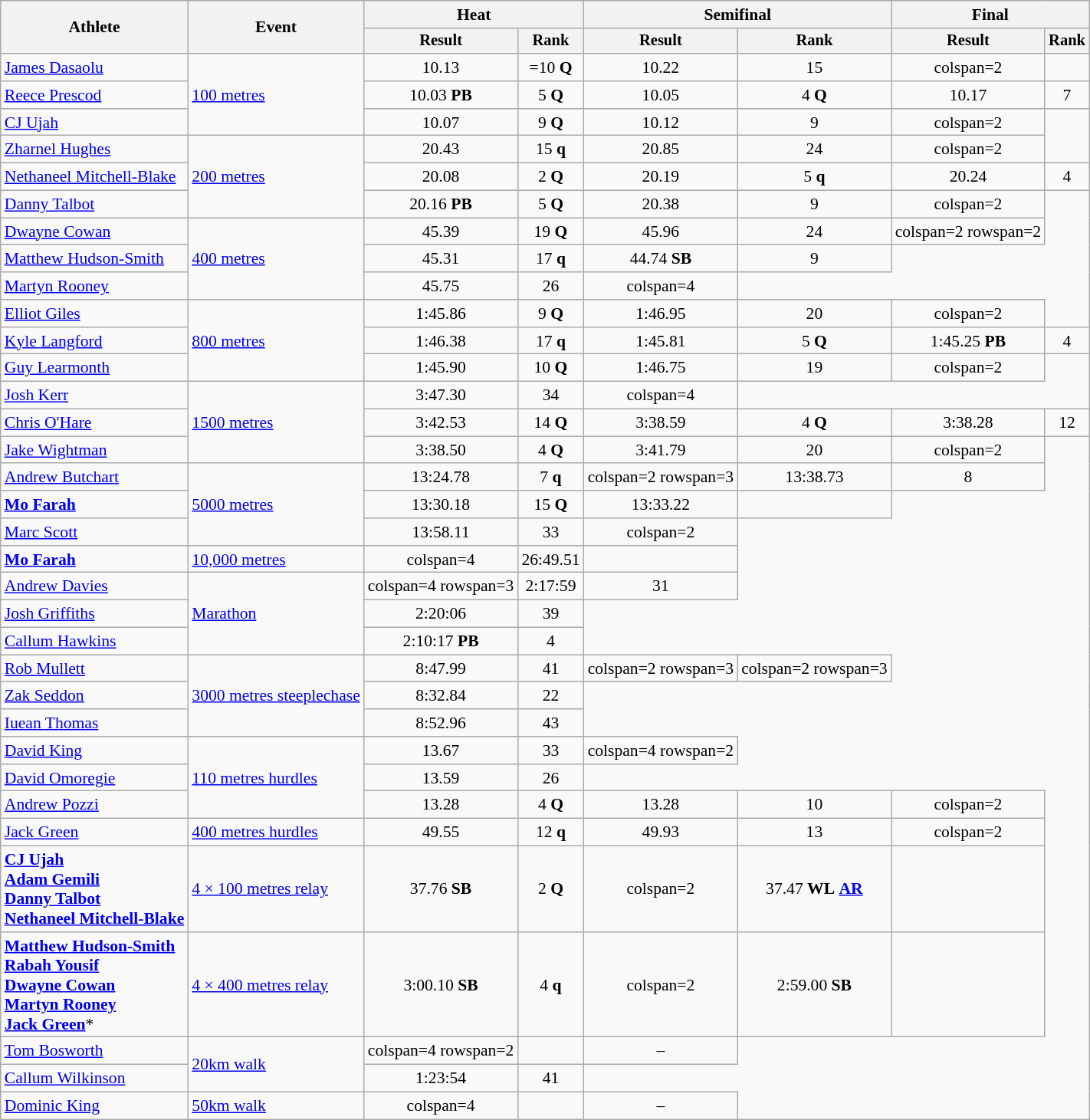<table class="wikitable" style="font-size:90%">
<tr>
<th rowspan="2">Athlete</th>
<th rowspan="2">Event</th>
<th colspan="2">Heat</th>
<th colspan="2">Semifinal</th>
<th colspan="2">Final</th>
</tr>
<tr style="font-size:95%">
<th>Result</th>
<th>Rank</th>
<th>Result</th>
<th>Rank</th>
<th>Result</th>
<th>Rank</th>
</tr>
<tr style=text-align:center>
<td style=text-align:left><a href='#'>James Dasaolu</a></td>
<td style=text-align:left rowspan=3><a href='#'>100 metres</a></td>
<td>10.13</td>
<td>=10 <strong>Q</strong></td>
<td>10.22</td>
<td>15</td>
<td>colspan=2 </td>
</tr>
<tr style=text-align:center>
<td style=text-align:left><a href='#'>Reece Prescod</a></td>
<td>10.03 <strong>PB</strong></td>
<td>5 <strong>Q</strong></td>
<td>10.05</td>
<td>4 <strong>Q</strong></td>
<td>10.17</td>
<td>7</td>
</tr>
<tr style=text-align:center>
<td style=text-align:left><a href='#'>CJ Ujah</a></td>
<td>10.07</td>
<td>9 <strong>Q</strong></td>
<td>10.12</td>
<td>9</td>
<td>colspan=2 </td>
</tr>
<tr style=text-align:center>
<td style=text-align:left><a href='#'>Zharnel Hughes</a></td>
<td style=text-align:left rowspan=3><a href='#'>200 metres</a></td>
<td>20.43</td>
<td>15 <strong>q</strong></td>
<td>20.85</td>
<td>24</td>
<td>colspan=2 </td>
</tr>
<tr style=text-align:center>
<td style=text-align:left><a href='#'>Nethaneel Mitchell-Blake</a></td>
<td>20.08</td>
<td>2 <strong>Q</strong></td>
<td>20.19</td>
<td>5 <strong>q</strong></td>
<td>20.24</td>
<td>4</td>
</tr>
<tr style=text-align:center>
<td style=text-align:left><a href='#'>Danny Talbot</a></td>
<td>20.16 <strong>PB</strong></td>
<td>5 <strong>Q</strong></td>
<td>20.38</td>
<td>9</td>
<td>colspan=2 </td>
</tr>
<tr style=text-align:center>
<td style=text-align:left><a href='#'>Dwayne Cowan</a></td>
<td style=text-align:left rowspan=3><a href='#'>400 metres</a></td>
<td>45.39</td>
<td>19 <strong>Q</strong></td>
<td>45.96</td>
<td>24</td>
<td>colspan=2 rowspan=2 </td>
</tr>
<tr style=text-align:center>
<td style=text-align:left><a href='#'>Matthew Hudson-Smith</a></td>
<td>45.31</td>
<td>17 <strong>q</strong></td>
<td>44.74 <strong>SB</strong></td>
<td>9</td>
</tr>
<tr style=text-align:center>
<td style=text-align:left><a href='#'>Martyn Rooney</a></td>
<td>45.75</td>
<td>26</td>
<td>colspan=4 </td>
</tr>
<tr style=text-align:center>
<td style=text-align:left><a href='#'>Elliot Giles</a></td>
<td style=text-align:left rowspan=3><a href='#'>800 metres</a></td>
<td>1:45.86</td>
<td>9 <strong>Q</strong></td>
<td>1:46.95</td>
<td>20</td>
<td>colspan=2 </td>
</tr>
<tr style=text-align:center>
<td style=text-align:left><a href='#'>Kyle Langford</a></td>
<td>1:46.38</td>
<td>17 <strong>q</strong></td>
<td>1:45.81</td>
<td>5 <strong>Q</strong></td>
<td>1:45.25 <strong>PB</strong></td>
<td>4</td>
</tr>
<tr style=text-align:center>
<td style=text-align:left><a href='#'>Guy Learmonth</a></td>
<td>1:45.90</td>
<td>10 <strong>Q</strong></td>
<td>1:46.75</td>
<td>19</td>
<td>colspan=2 </td>
</tr>
<tr style=text-align:center>
<td style=text-align:left><a href='#'>Josh Kerr</a></td>
<td style=text-align:left rowspan=3><a href='#'>1500 metres</a></td>
<td>3:47.30</td>
<td>34</td>
<td>colspan=4 </td>
</tr>
<tr style=text-align:center>
<td style=text-align:left><a href='#'>Chris O'Hare</a></td>
<td>3:42.53</td>
<td>14 <strong>Q</strong></td>
<td>3:38.59</td>
<td>4 <strong>Q</strong></td>
<td>3:38.28</td>
<td>12</td>
</tr>
<tr style=text-align:center>
<td style=text-align:left><a href='#'>Jake Wightman</a></td>
<td>3:38.50</td>
<td>4 <strong>Q</strong></td>
<td>3:41.79</td>
<td>20</td>
<td>colspan=2 </td>
</tr>
<tr style=text-align:center>
<td style=text-align:left><a href='#'>Andrew Butchart</a></td>
<td style=text-align:left rowspan=3><a href='#'>5000 metres</a></td>
<td>13:24.78</td>
<td>7 <strong>q</strong></td>
<td>colspan=2 rowspan=3</td>
<td>13:38.73</td>
<td>8</td>
</tr>
<tr style=text-align:center>
<td style=text-align:left><strong><a href='#'>Mo Farah</a></strong></td>
<td>13:30.18</td>
<td>15 <strong>Q</strong></td>
<td>13:33.22</td>
<td></td>
</tr>
<tr style=text-align:center>
<td style=text-align:left><a href='#'>Marc Scott</a></td>
<td>13:58.11</td>
<td>33</td>
<td>colspan=2 </td>
</tr>
<tr style=text-align:center>
<td style=text-align:left><strong><a href='#'>Mo Farah</a></strong></td>
<td style=text-align:left><a href='#'>10,000 metres</a></td>
<td>colspan=4 </td>
<td>26:49.51</td>
<td></td>
</tr>
<tr style=text-align:center>
<td style=text-align:left><a href='#'>Andrew Davies</a></td>
<td style=text-align:left rowspan=3><a href='#'>Marathon</a></td>
<td>colspan=4 rowspan=3</td>
<td>2:17:59</td>
<td>31</td>
</tr>
<tr style=text-align:center>
<td style=text-align:left><a href='#'>Josh Griffiths</a></td>
<td>2:20:06</td>
<td>39</td>
</tr>
<tr style=text-align:center>
<td style=text-align:left><a href='#'>Callum Hawkins</a></td>
<td>2:10:17 <strong>PB</strong></td>
<td>4</td>
</tr>
<tr style=text-align:center>
<td style=text-align:left><a href='#'>Rob Mullett</a></td>
<td style=text-align:left rowspan=3><a href='#'>3000 metres steeplechase</a></td>
<td>8:47.99</td>
<td>41</td>
<td>colspan=2 rowspan=3 </td>
<td>colspan=2 rowspan=3 </td>
</tr>
<tr style=text-align:center>
<td style=text-align:left><a href='#'>Zak Seddon</a></td>
<td>8:32.84</td>
<td>22</td>
</tr>
<tr style=text-align:center>
<td style=text-align:left><a href='#'>Iuean Thomas</a></td>
<td>8:52.96</td>
<td>43</td>
</tr>
<tr style=text-align:center>
<td style=text-align:left><a href='#'>David King</a></td>
<td style=text-align:left rowspan=3><a href='#'>110 metres hurdles</a></td>
<td>13.67</td>
<td>33</td>
<td>colspan=4 rowspan=2 </td>
</tr>
<tr style=text-align:center>
<td style=text-align:left><a href='#'>David Omoregie</a></td>
<td>13.59</td>
<td>26</td>
</tr>
<tr style=text-align:center>
<td style=text-align:left><a href='#'>Andrew Pozzi</a></td>
<td>13.28</td>
<td>4 <strong>Q</strong></td>
<td>13.28</td>
<td>10</td>
<td>colspan=2 </td>
</tr>
<tr style=text-align:center>
<td style=text-align:left><a href='#'>Jack Green</a></td>
<td style=text-align:left><a href='#'>400 metres hurdles</a></td>
<td>49.55</td>
<td>12 <strong>q</strong></td>
<td>49.93</td>
<td>13</td>
<td>colspan=2 </td>
</tr>
<tr style=text-align:center>
<td style=text-align:left><strong><a href='#'>CJ Ujah</a></strong><br><strong><a href='#'>Adam Gemili</a></strong><br><strong><a href='#'>Danny Talbot</a></strong><br><strong><a href='#'>Nethaneel Mitchell-Blake</a></strong></td>
<td style=text-align:left><a href='#'>4 × 100 metres relay</a></td>
<td>37.76 <strong>SB</strong></td>
<td>2 <strong>Q</strong></td>
<td>colspan=2 </td>
<td>37.47  <strong>WL</strong> <strong><a href='#'>AR</a></strong></td>
<td></td>
</tr>
<tr style=text-align:center>
<td style=text-align:left><strong><a href='#'>Matthew Hudson-Smith</a></strong><br><strong><a href='#'>Rabah Yousif</a></strong><br><strong><a href='#'>Dwayne Cowan</a></strong><br><strong><a href='#'>Martyn Rooney</a></strong><br><strong><a href='#'>Jack Green</a></strong>*<br></td>
<td style=text-align:left><a href='#'>4 × 400 metres relay</a></td>
<td>3:00.10 <strong>SB</strong></td>
<td>4 <strong>q</strong></td>
<td>colspan=2 </td>
<td>2:59.00 <strong>SB</strong></td>
<td></td>
</tr>
<tr style=text-align:center>
<td style=text-align:left><a href='#'>Tom Bosworth</a></td>
<td style=text-align:left rowspan=2><a href='#'>20km walk</a></td>
<td>colspan=4 rowspan=2 </td>
<td></td>
<td>–</td>
</tr>
<tr style=text-align:center>
<td style=text-align:left><a href='#'>Callum Wilkinson</a></td>
<td>1:23:54</td>
<td>41</td>
</tr>
<tr style=text-align:center>
<td style=text-align:left><a href='#'>Dominic King</a></td>
<td style=text-align:left><a href='#'>50km walk</a></td>
<td>colspan=4 </td>
<td></td>
<td>–</td>
</tr>
</table>
